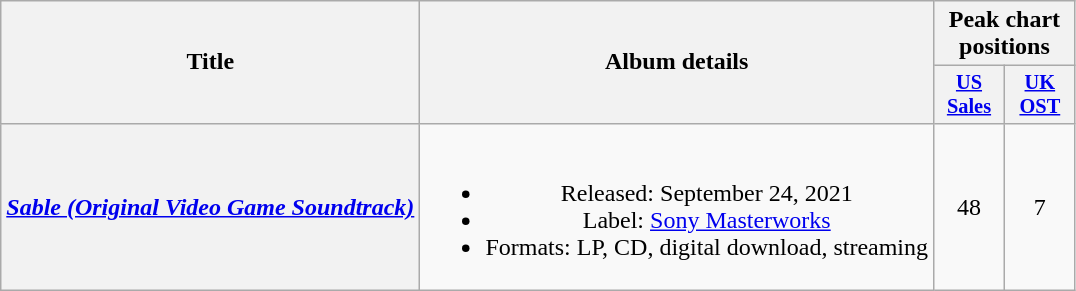<table class="wikitable plainrowheaders" style="text-align:center;">
<tr>
<th scope="col" rowspan="2">Title</th>
<th scope="col" rowspan="2">Album details</th>
<th scope="col" colspan="2">Peak chart positions</th>
</tr>
<tr>
<th scope="col" style="width:3em;font-size:85%;"><a href='#'>US<br>Sales</a><br></th>
<th scope="col" style="width:3em;font-size:85%;"><a href='#'>UK<br>OST</a><br></th>
</tr>
<tr>
<th scope="row"><em><a href='#'>Sable (Original Video Game Soundtrack)</a></em></th>
<td><br><ul><li>Released: September 24, 2021</li><li>Label: <a href='#'>Sony Masterworks</a></li><li>Formats: LP, CD, digital download, streaming</li></ul></td>
<td>48</td>
<td>7</td>
</tr>
</table>
